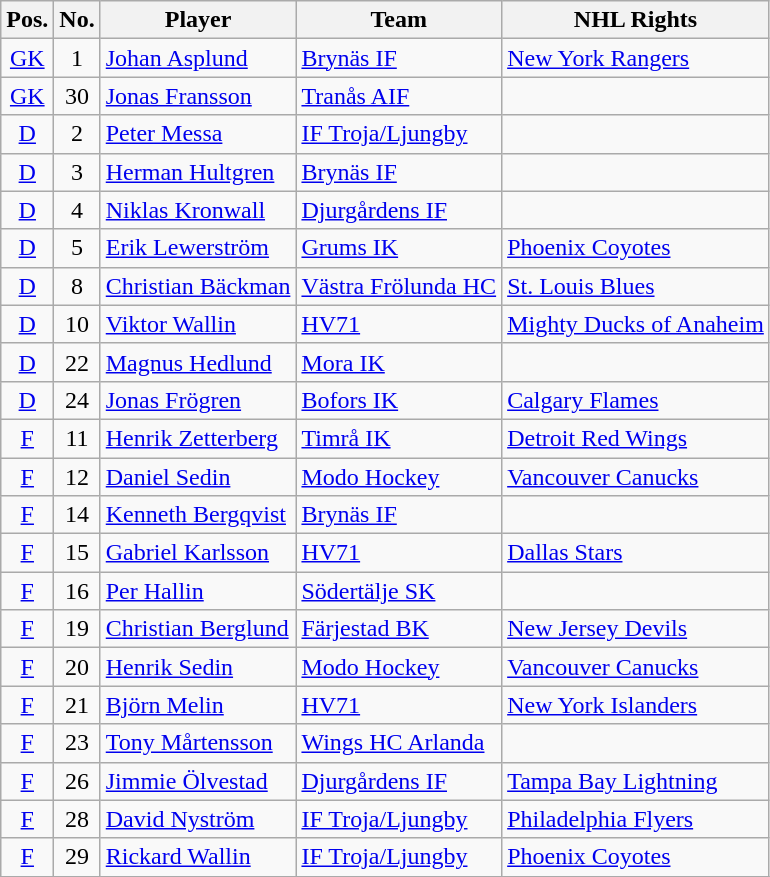<table class="wikitable sortable">
<tr>
<th>Pos.</th>
<th>No.</th>
<th>Player</th>
<th>Team</th>
<th>NHL Rights</th>
</tr>
<tr>
<td style="text-align:center;"><a href='#'>GK</a></td>
<td style="text-align:center;">1</td>
<td><a href='#'>Johan Asplund</a></td>
<td> <a href='#'>Brynäs IF</a></td>
<td><a href='#'>New York Rangers</a></td>
</tr>
<tr>
<td style="text-align:center;"><a href='#'>GK</a></td>
<td style="text-align:center;">30</td>
<td><a href='#'>Jonas Fransson</a></td>
<td> <a href='#'>Tranås AIF</a></td>
<td></td>
</tr>
<tr>
<td style="text-align:center;"><a href='#'>D</a></td>
<td style="text-align:center;">2</td>
<td><a href='#'>Peter Messa</a></td>
<td> <a href='#'>IF Troja/Ljungby</a></td>
<td></td>
</tr>
<tr>
<td style="text-align:center;"><a href='#'>D</a></td>
<td style="text-align:center;">3</td>
<td><a href='#'>Herman Hultgren</a></td>
<td> <a href='#'>Brynäs IF</a></td>
<td></td>
</tr>
<tr>
<td style="text-align:center;"><a href='#'>D</a></td>
<td style="text-align:center;">4</td>
<td><a href='#'>Niklas Kronwall</a></td>
<td> <a href='#'>Djurgårdens IF</a></td>
<td></td>
</tr>
<tr>
<td style="text-align:center;"><a href='#'>D</a></td>
<td style="text-align:center;">5</td>
<td><a href='#'>Erik Lewerström</a></td>
<td> <a href='#'>Grums IK</a></td>
<td><a href='#'>Phoenix Coyotes</a></td>
</tr>
<tr>
<td style="text-align:center;"><a href='#'>D</a></td>
<td style="text-align:center;">8</td>
<td><a href='#'>Christian Bäckman</a></td>
<td> <a href='#'>Västra Frölunda HC</a></td>
<td><a href='#'>St. Louis Blues</a></td>
</tr>
<tr>
<td style="text-align:center;"><a href='#'>D</a></td>
<td style="text-align:center;">10</td>
<td><a href='#'>Viktor Wallin</a></td>
<td> <a href='#'>HV71</a></td>
<td><a href='#'>Mighty Ducks of Anaheim</a></td>
</tr>
<tr>
<td style="text-align:center;"><a href='#'>D</a></td>
<td style="text-align:center;">22</td>
<td><a href='#'>Magnus Hedlund</a></td>
<td> <a href='#'>Mora IK</a></td>
<td></td>
</tr>
<tr>
<td style="text-align:center;"><a href='#'>D</a></td>
<td style="text-align:center;">24</td>
<td><a href='#'>Jonas Frögren</a></td>
<td> <a href='#'>Bofors IK</a></td>
<td><a href='#'>Calgary Flames</a></td>
</tr>
<tr>
<td style="text-align:center;"><a href='#'>F</a></td>
<td style="text-align:center;">11</td>
<td><a href='#'>Henrik Zetterberg</a></td>
<td> <a href='#'>Timrå IK</a></td>
<td><a href='#'>Detroit Red Wings</a></td>
</tr>
<tr>
<td style="text-align:center;"><a href='#'>F</a></td>
<td style="text-align:center;">12</td>
<td><a href='#'>Daniel Sedin</a></td>
<td> <a href='#'>Modo Hockey</a></td>
<td><a href='#'>Vancouver Canucks</a></td>
</tr>
<tr>
<td style="text-align:center;"><a href='#'>F</a></td>
<td style="text-align:center;">14</td>
<td><a href='#'>Kenneth Bergqvist</a></td>
<td> <a href='#'>Brynäs IF</a></td>
<td></td>
</tr>
<tr>
<td style="text-align:center;"><a href='#'>F</a></td>
<td style="text-align:center;">15</td>
<td><a href='#'>Gabriel Karlsson</a></td>
<td> <a href='#'>HV71</a></td>
<td><a href='#'>Dallas Stars</a></td>
</tr>
<tr>
<td style="text-align:center;"><a href='#'>F</a></td>
<td style="text-align:center;">16</td>
<td><a href='#'>Per Hallin</a></td>
<td> <a href='#'>Södertälje SK</a></td>
<td></td>
</tr>
<tr>
<td style="text-align:center;"><a href='#'>F</a></td>
<td style="text-align:center;">19</td>
<td><a href='#'>Christian Berglund</a></td>
<td> <a href='#'>Färjestad BK</a></td>
<td><a href='#'>New Jersey Devils</a></td>
</tr>
<tr>
<td style="text-align:center;"><a href='#'>F</a></td>
<td style="text-align:center;">20</td>
<td><a href='#'>Henrik Sedin</a></td>
<td> <a href='#'>Modo Hockey</a></td>
<td><a href='#'>Vancouver Canucks</a></td>
</tr>
<tr>
<td style="text-align:center;"><a href='#'>F</a></td>
<td style="text-align:center;">21</td>
<td><a href='#'>Björn Melin</a></td>
<td> <a href='#'>HV71</a></td>
<td><a href='#'>New York Islanders</a></td>
</tr>
<tr>
<td style="text-align:center;"><a href='#'>F</a></td>
<td style="text-align:center;">23</td>
<td><a href='#'>Tony Mårtensson</a></td>
<td> <a href='#'>Wings HC Arlanda</a></td>
<td></td>
</tr>
<tr>
<td style="text-align:center;"><a href='#'>F</a></td>
<td style="text-align:center;">26</td>
<td><a href='#'>Jimmie Ölvestad</a></td>
<td> <a href='#'>Djurgårdens IF</a></td>
<td><a href='#'>Tampa Bay Lightning</a></td>
</tr>
<tr>
<td style="text-align:center;"><a href='#'>F</a></td>
<td style="text-align:center;">28</td>
<td><a href='#'>David Nyström</a></td>
<td> <a href='#'>IF Troja/Ljungby</a></td>
<td><a href='#'>Philadelphia Flyers</a></td>
</tr>
<tr>
<td style="text-align:center;"><a href='#'>F</a></td>
<td style="text-align:center;">29</td>
<td><a href='#'>Rickard Wallin</a></td>
<td> <a href='#'>IF Troja/Ljungby</a></td>
<td><a href='#'>Phoenix Coyotes</a></td>
</tr>
<tr>
</tr>
</table>
